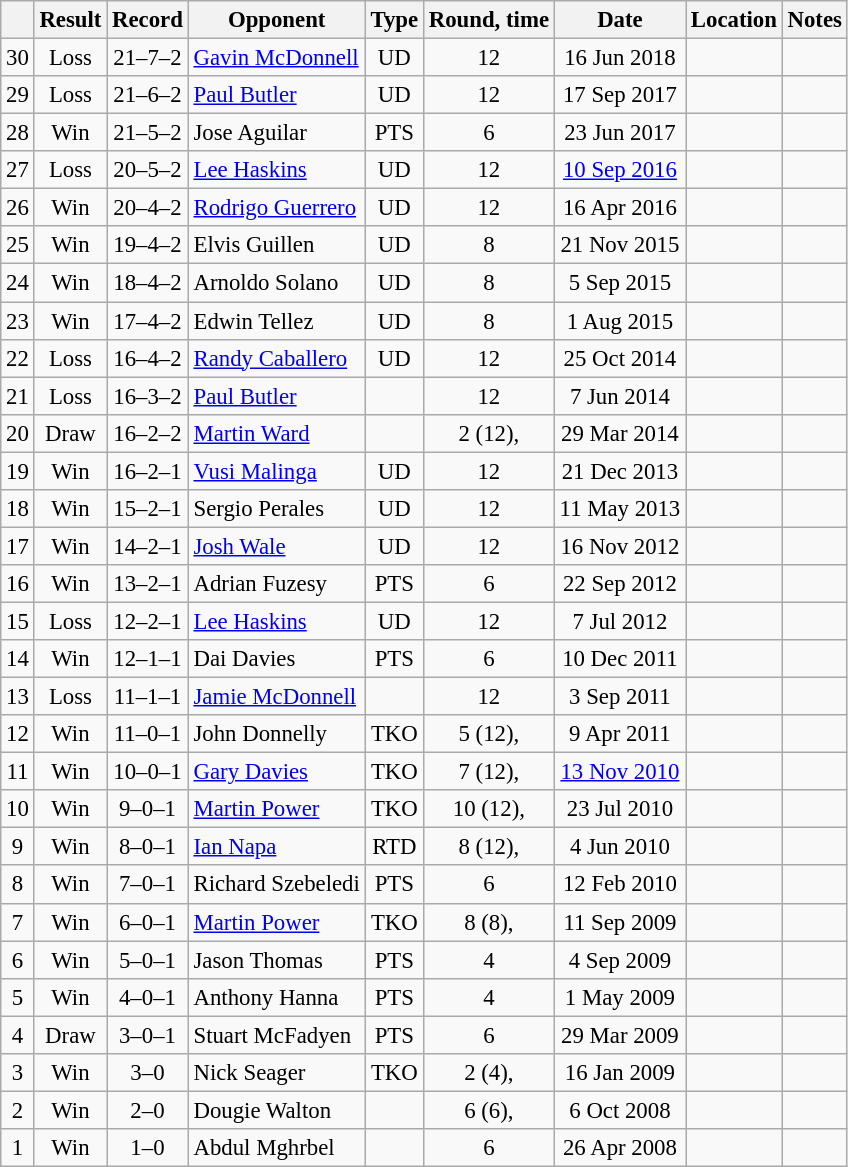<table class="wikitable" style="text-align:center; font-size:95%">
<tr>
<th></th>
<th>Result</th>
<th>Record</th>
<th>Opponent</th>
<th>Type</th>
<th>Round, time</th>
<th>Date</th>
<th>Location</th>
<th>Notes</th>
</tr>
<tr>
<td>30</td>
<td>Loss</td>
<td>21–7–2</td>
<td align=left> <a href='#'>Gavin McDonnell</a></td>
<td>UD</td>
<td>12</td>
<td>16 Jun 2018</td>
<td align=left> </td>
<td align=left></td>
</tr>
<tr>
<td>29</td>
<td>Loss</td>
<td>21–6–2</td>
<td align=left> <a href='#'>Paul Butler</a></td>
<td>UD</td>
<td>12</td>
<td>17 Sep 2017</td>
<td align=left></td>
<td align=left></td>
</tr>
<tr>
<td>28</td>
<td>Win</td>
<td>21–5–2</td>
<td style="text-align:left;"> Jose Aguilar</td>
<td>PTS</td>
<td>6</td>
<td>23 Jun 2017</td>
<td style="text-align:left;"> </td>
<td></td>
</tr>
<tr>
<td>27</td>
<td>Loss</td>
<td>20–5–2</td>
<td align=left> <a href='#'>Lee Haskins</a></td>
<td>UD</td>
<td>12</td>
<td><a href='#'>10 Sep 2016</a></td>
<td align=left> </td>
<td align=left></td>
</tr>
<tr>
<td>26</td>
<td>Win</td>
<td>20–4–2</td>
<td align=left> <a href='#'>Rodrigo Guerrero</a></td>
<td>UD</td>
<td>12</td>
<td>16 Apr 2016</td>
<td align=left></td>
<td></td>
</tr>
<tr>
<td>25</td>
<td>Win</td>
<td>19–4–2</td>
<td align=left> Elvis Guillen</td>
<td>UD</td>
<td>8</td>
<td>21 Nov 2015</td>
<td align=left></td>
<td></td>
</tr>
<tr>
<td>24</td>
<td>Win</td>
<td>18–4–2</td>
<td align=left> Arnoldo Solano</td>
<td>UD</td>
<td>8</td>
<td>5 Sep 2015</td>
<td align=left></td>
<td></td>
</tr>
<tr>
<td>23</td>
<td>Win</td>
<td>17–4–2</td>
<td align=left> Edwin Tellez</td>
<td>UD</td>
<td>8</td>
<td>1 Aug 2015</td>
<td align=left></td>
<td></td>
</tr>
<tr>
<td>22</td>
<td>Loss</td>
<td>16–4–2</td>
<td align=left> <a href='#'>Randy Caballero</a></td>
<td>UD</td>
<td>12</td>
<td>25 Oct 2014</td>
<td align=left></td>
<td align=left></td>
</tr>
<tr>
<td>21</td>
<td>Loss</td>
<td>16–3–2</td>
<td align=left> <a href='#'>Paul Butler</a></td>
<td></td>
<td>12</td>
<td>7 Jun 2014</td>
<td align=left></td>
<td align=left></td>
</tr>
<tr>
<td>20</td>
<td>Draw</td>
<td>16–2–2</td>
<td align=left> <a href='#'>Martin Ward</a></td>
<td></td>
<td>2 (12), </td>
<td>29 Mar 2014</td>
<td align=left></td>
<td align=left></td>
</tr>
<tr>
<td>19</td>
<td>Win</td>
<td>16–2–1</td>
<td align=left> <a href='#'>Vusi Malinga</a></td>
<td>UD</td>
<td>12</td>
<td>21 Dec 2013</td>
<td align=left></td>
<td align=left></td>
</tr>
<tr>
<td>18</td>
<td>Win</td>
<td>15–2–1</td>
<td align=left> Sergio Perales</td>
<td>UD</td>
<td>12</td>
<td>11 May 2013</td>
<td align=left></td>
<td align=left></td>
</tr>
<tr>
<td>17</td>
<td>Win</td>
<td>14–2–1</td>
<td align=left> <a href='#'>Josh Wale</a></td>
<td>UD</td>
<td>12</td>
<td>16 Nov 2012</td>
<td align=left></td>
<td align=left></td>
</tr>
<tr>
<td>16</td>
<td>Win</td>
<td>13–2–1</td>
<td align=left> Adrian Fuzesy</td>
<td>PTS</td>
<td>6</td>
<td>22 Sep 2012</td>
<td align=left></td>
<td></td>
</tr>
<tr>
<td>15</td>
<td>Loss</td>
<td>12–2–1</td>
<td align=left> <a href='#'>Lee Haskins</a></td>
<td>UD</td>
<td>12</td>
<td>7 Jul 2012</td>
<td align=left></td>
<td align=left></td>
</tr>
<tr>
<td>14</td>
<td>Win</td>
<td>12–1–1</td>
<td align=left> Dai Davies</td>
<td>PTS</td>
<td>6</td>
<td>10 Dec 2011</td>
<td align=left></td>
<td align=left></td>
</tr>
<tr>
<td>13</td>
<td>Loss</td>
<td>11–1–1</td>
<td align=left> <a href='#'>Jamie McDonnell</a></td>
<td></td>
<td>12</td>
<td>3 Sep 2011</td>
<td align=left></td>
<td align=left></td>
</tr>
<tr>
<td>12</td>
<td>Win</td>
<td>11–0–1</td>
<td align=left> John Donnelly</td>
<td>TKO</td>
<td>5 (12), </td>
<td>9 Apr 2011</td>
<td align=left></td>
<td align=left></td>
</tr>
<tr>
<td>11</td>
<td>Win</td>
<td>10–0–1</td>
<td align=left> <a href='#'>Gary Davies</a></td>
<td>TKO</td>
<td>7 (12), </td>
<td><a href='#'>13 Nov 2010</a></td>
<td align=left></td>
<td align=left></td>
</tr>
<tr>
<td>10</td>
<td>Win</td>
<td>9–0–1</td>
<td align=left> <a href='#'>Martin Power</a></td>
<td>TKO</td>
<td>10 (12), </td>
<td>23 Jul 2010</td>
<td align=left></td>
<td align=left></td>
</tr>
<tr>
<td>9</td>
<td>Win</td>
<td>8–0–1</td>
<td align=left> <a href='#'>Ian Napa</a></td>
<td>RTD</td>
<td>8 (12), </td>
<td>4 Jun 2010</td>
<td align=left></td>
<td align=left></td>
</tr>
<tr>
<td>8</td>
<td>Win</td>
<td>7–0–1</td>
<td align=left> Richard Szebeledi</td>
<td>PTS</td>
<td>6</td>
<td>12 Feb 2010</td>
<td align=left></td>
<td></td>
</tr>
<tr>
<td>7</td>
<td>Win</td>
<td>6–0–1</td>
<td align=left> <a href='#'>Martin Power</a></td>
<td>TKO</td>
<td>8 (8), </td>
<td>11 Sep 2009</td>
<td align=left></td>
<td align=left></td>
</tr>
<tr>
<td>6</td>
<td>Win</td>
<td>5–0–1</td>
<td align=left> Jason Thomas</td>
<td>PTS</td>
<td>4</td>
<td>4 Sep 2009</td>
<td align=left></td>
<td></td>
</tr>
<tr>
<td>5</td>
<td>Win</td>
<td>4–0–1</td>
<td align=left> Anthony Hanna</td>
<td>PTS</td>
<td>4</td>
<td>1 May 2009</td>
<td align=left></td>
<td></td>
</tr>
<tr>
<td>4</td>
<td>Draw</td>
<td>3–0–1</td>
<td align=left> Stuart McFadyen</td>
<td>PTS</td>
<td>6</td>
<td>29 Mar 2009</td>
<td align=left></td>
<td></td>
</tr>
<tr>
<td>3</td>
<td>Win</td>
<td>3–0</td>
<td align=left> Nick Seager</td>
<td>TKO</td>
<td>2 (4), </td>
<td>16 Jan 2009</td>
<td align=left></td>
<td></td>
</tr>
<tr>
<td>2</td>
<td>Win</td>
<td>2–0</td>
<td align=left> Dougie Walton</td>
<td></td>
<td>6 (6), </td>
<td>6 Oct 2008</td>
<td align=left></td>
<td></td>
</tr>
<tr>
<td>1</td>
<td>Win</td>
<td>1–0</td>
<td align=left> Abdul Mghrbel</td>
<td></td>
<td>6</td>
<td>26 Apr 2008</td>
<td align=left></td>
<td></td>
</tr>
</table>
